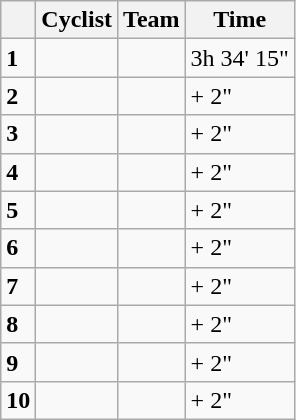<table class="wikitable">
<tr>
<th></th>
<th>Cyclist</th>
<th>Team</th>
<th>Time</th>
</tr>
<tr>
<td><strong>1</strong></td>
<td> </td>
<td></td>
<td>3h 34' 15"</td>
</tr>
<tr>
<td><strong>2</strong></td>
<td></td>
<td></td>
<td>+ 2"</td>
</tr>
<tr>
<td><strong>3</strong></td>
<td><s></s></td>
<td><s></s></td>
<td>+ 2"</td>
</tr>
<tr>
<td><strong>4</strong></td>
<td></td>
<td></td>
<td>+ 2"</td>
</tr>
<tr>
<td><strong>5</strong></td>
<td></td>
<td></td>
<td>+ 2"</td>
</tr>
<tr>
<td><strong>6</strong></td>
<td></td>
<td></td>
<td>+ 2"</td>
</tr>
<tr>
<td><strong>7</strong></td>
<td></td>
<td></td>
<td>+ 2"</td>
</tr>
<tr>
<td><strong>8</strong></td>
<td></td>
<td></td>
<td>+ 2"</td>
</tr>
<tr>
<td><strong>9</strong></td>
<td></td>
<td></td>
<td>+ 2"</td>
</tr>
<tr>
<td><strong>10</strong></td>
<td> </td>
<td></td>
<td>+ 2"</td>
</tr>
</table>
